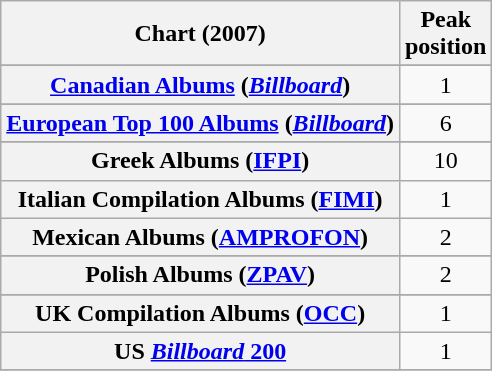<table class="wikitable sortable plainrowheaders" style="text-align:center;">
<tr>
<th scope="col">Chart (2007)</th>
<th scope="col">Peak<br>position</th>
</tr>
<tr>
</tr>
<tr>
</tr>
<tr>
</tr>
<tr>
</tr>
<tr>
<th scope="row"><a href='#'>Canadian Albums</a> (<a href='#'><em>Billboard</em></a>)</th>
<td>1</td>
</tr>
<tr>
</tr>
<tr>
</tr>
<tr>
<th scope="row"><a href='#'>European Top 100 Albums</a> (<a href='#'><em>Billboard</em></a>)</th>
<td>6</td>
</tr>
<tr>
</tr>
<tr>
</tr>
<tr>
<th scope="row">Greek Albums (<a href='#'>IFPI</a>)</th>
<td>10</td>
</tr>
<tr>
<th scope="row">Italian Compilation Albums (<a href='#'>FIMI</a>)</th>
<td>1</td>
</tr>
<tr>
<th scope="row">Mexican Albums (<a href='#'>AMPROFON</a>)</th>
<td>2</td>
</tr>
<tr>
</tr>
<tr>
</tr>
<tr>
<th scope="row">Polish Albums (<a href='#'>ZPAV</a>)</th>
<td>2</td>
</tr>
<tr>
</tr>
<tr>
</tr>
<tr>
<th scope="row">UK Compilation Albums (<a href='#'>OCC</a>)</th>
<td>1</td>
</tr>
<tr>
<th scope="row">US <a href='#'><em>Billboard</em> 200</a></th>
<td>1</td>
</tr>
<tr>
</tr>
</table>
